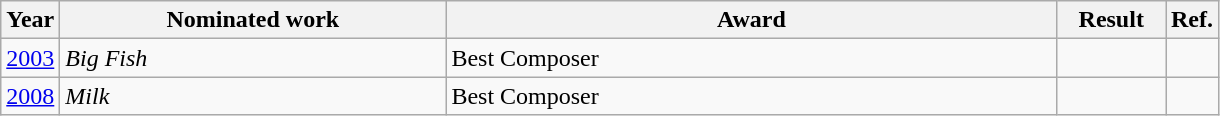<table class="wikitable">
<tr>
<th>Year</th>
<th width="250">Nominated work</th>
<th width="400">Award</th>
<th width="65">Result</th>
<th>Ref.</th>
</tr>
<tr>
<td align="center"><a href='#'>2003</a></td>
<td><em>Big Fish</em></td>
<td>Best Composer</td>
<td></td>
<td align="center"></td>
</tr>
<tr>
<td align="center"><a href='#'>2008</a></td>
<td><em>Milk</em></td>
<td>Best Composer</td>
<td></td>
<td align="center"></td>
</tr>
</table>
